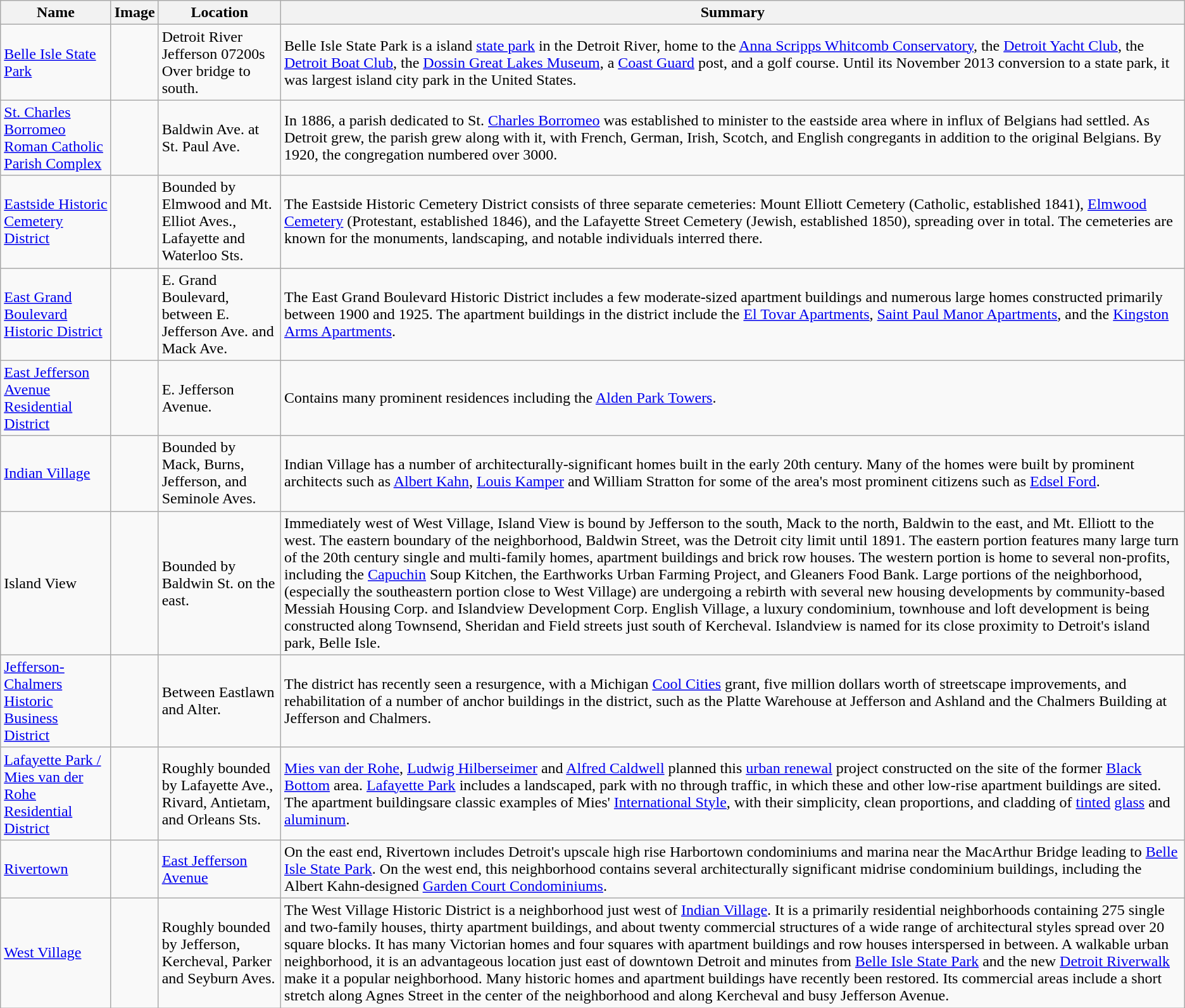<table class="wikitable sortable">
<tr>
<th style="background:light gray; color:black">Name</th>
<th class="unsortable" style="background:light gray; color:black">Image</th>
<th class="unsortable" style="background:light gray; color:black">Location</th>
<th class="unsortable" style="background:light gray; color:black">Summary</th>
</tr>
<tr>
<td><a href='#'>Belle Isle State Park</a></td>
<td></td>
<td>Detroit River<br><small></small> Jefferson 07200s<br>Over bridge to south.</td>
<td>Belle Isle State Park is a  island <a href='#'>state park</a> in the Detroit River, home to the <a href='#'>Anna Scripps Whitcomb Conservatory</a>, the <a href='#'>Detroit Yacht Club</a>, the <a href='#'>Detroit Boat Club</a>, the <a href='#'>Dossin Great Lakes Museum</a>, a <a href='#'>Coast Guard</a> post, and a golf course. Until its November 2013 conversion to a state park, it was largest island city park in the United States.</td>
</tr>
<tr>
<td><a href='#'>St. Charles Borromeo Roman Catholic Parish Complex</a></td>
<td></td>
<td>Baldwin Ave. at St. Paul Ave.<br><small></small></td>
<td>In 1886, a parish dedicated to St. <a href='#'>Charles Borromeo</a> was established to minister to the eastside area where in influx of Belgians had settled. As Detroit grew, the parish grew along with it, with French, German, Irish, Scotch, and English congregants in addition to the original Belgians. By 1920, the congregation numbered over 3000.</td>
</tr>
<tr>
<td><a href='#'>Eastside Historic Cemetery District</a></td>
<td></td>
<td>Bounded by Elmwood and Mt. Elliot Aves., Lafayette and Waterloo Sts.<br><small></small></td>
<td>The Eastside Historic Cemetery District consists of three separate cemeteries: Mount Elliott Cemetery (Catholic, established 1841), <a href='#'>Elmwood Cemetery</a> (Protestant, established 1846), and the Lafayette Street Cemetery (Jewish, established 1850), spreading over  in total. The cemeteries are known for the monuments, landscaping, and notable individuals interred there.</td>
</tr>
<tr>
<td><a href='#'>East Grand Boulevard Historic District</a></td>
<td></td>
<td>E. Grand Boulevard, between E. Jefferson Ave. and Mack Ave.<br><small></small></td>
<td>The East Grand Boulevard Historic District includes a few moderate-sized apartment buildings and numerous large homes constructed primarily between 1900 and 1925. The apartment buildings in the district include the <a href='#'>El Tovar Apartments</a>, <a href='#'>Saint Paul Manor Apartments</a>, and the <a href='#'>Kingston Arms Apartments</a>.</td>
</tr>
<tr>
<td><a href='#'>East Jefferson Avenue Residential District</a></td>
<td></td>
<td>E. Jefferson Avenue.<br><small></small></td>
<td>Contains many prominent residences including the <a href='#'>Alden Park Towers</a>.</td>
</tr>
<tr>
<td><a href='#'>Indian Village</a></td>
<td></td>
<td>Bounded by Mack, Burns, Jefferson, and Seminole Aves.<br><small></small></td>
<td>Indian Village has a number of architecturally-significant homes built in the early 20th century. Many of the homes were built by prominent architects such as <a href='#'>Albert Kahn</a>, <a href='#'>Louis Kamper</a> and William Stratton for some of the area's most prominent citizens such as <a href='#'>Edsel Ford</a>.</td>
</tr>
<tr>
<td>Island View</td>
<td></td>
<td>Bounded by Baldwin St. on the east.</td>
<td>Immediately west of West Village, Island View is bound by Jefferson to the south, Mack to the north, Baldwin to the east, and Mt. Elliott to the west. The eastern boundary of the neighborhood, Baldwin Street, was the Detroit city limit until 1891. The eastern portion features many large turn of the 20th century single and multi-family homes, apartment buildings and brick row houses. The western portion is home to several non-profits, including the <a href='#'>Capuchin</a> Soup Kitchen, the Earthworks Urban Farming Project, and Gleaners Food Bank. Large portions of the neighborhood, (especially the southeastern portion close to West Village) are undergoing a rebirth with several new housing developments by community-based Messiah Housing Corp. and Islandview Development Corp. English Village, a luxury condominium, townhouse and loft development is being constructed along Townsend, Sheridan and Field streets just south of Kercheval. Islandview is named for its close proximity to Detroit's island park, Belle Isle.</td>
</tr>
<tr>
<td><a href='#'>Jefferson-Chalmers Historic Business District</a></td>
<td></td>
<td>Between Eastlawn and Alter.<br><small></small></td>
<td>The district has recently seen a resurgence, with a Michigan <a href='#'>Cool Cities</a> grant, five million dollars worth of streetscape improvements, and rehabilitation of a number of anchor buildings in the district, such as the Platte Warehouse at Jefferson and Ashland and the Chalmers Building at Jefferson and Chalmers.</td>
</tr>
<tr>
<td><a href='#'>Lafayette Park / Mies van der Rohe Residential District</a></td>
<td></td>
<td>Roughly bounded by Lafayette Ave., Rivard, Antietam, and Orleans Sts. <br><small></small></td>
<td><a href='#'>Mies van der Rohe</a>, <a href='#'>Ludwig Hilberseimer</a> and <a href='#'>Alfred Caldwell</a> planned this  <a href='#'>urban renewal</a> project constructed on the site of the former <a href='#'>Black Bottom</a> area. <a href='#'>Lafayette Park</a> includes a landscaped,  park with no through traffic, in which these and other low-rise apartment buildings are sited. The apartment buildingsare classic examples of Mies' <a href='#'>International Style</a>, with their simplicity, clean proportions, and cladding of <a href='#'>tinted</a> <a href='#'>glass</a> and <a href='#'>aluminum</a>.</td>
</tr>
<tr>
<td><a href='#'>Rivertown</a></td>
<td></td>
<td><a href='#'>East Jefferson Avenue</a></td>
<td>On the east end, Rivertown includes Detroit's upscale high rise Harbortown condominiums and marina near the MacArthur Bridge leading to <a href='#'>Belle Isle State Park</a>. On the west end, this neighborhood contains several architecturally significant midrise condominium buildings, including the Albert Kahn-designed <a href='#'>Garden Court Condominiums</a>.</td>
</tr>
<tr>
<td><a href='#'>West Village</a></td>
<td></td>
<td>Roughly bounded by Jefferson, Kercheval, Parker and Seyburn Aves.<br><small></small></td>
<td>The West Village Historic District is a neighborhood just west of <a href='#'>Indian Village</a>. It is a primarily residential neighborhoods containing 275 single and two-family houses, thirty apartment buildings, and about twenty commercial structures of a wide range of architectural styles spread over 20 square blocks. It has many Victorian homes and four squares with apartment buildings and row houses interspersed in between. A walkable urban neighborhood, it is an advantageous location just  east of downtown Detroit and minutes from <a href='#'>Belle Isle State Park</a> and the new <a href='#'>Detroit Riverwalk</a> make it a popular neighborhood. Many historic homes and apartment buildings have recently been restored. Its commercial areas include a short stretch along Agnes Street in the center of the neighborhood and along Kercheval and busy Jefferson Avenue.</td>
</tr>
</table>
